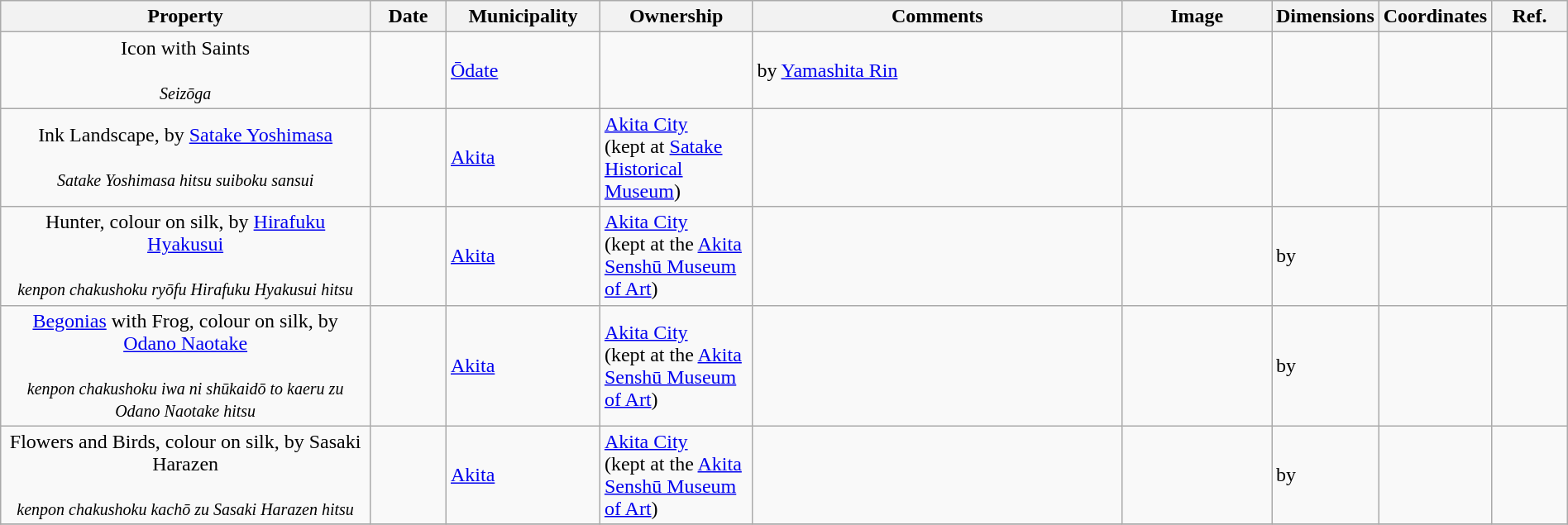<table class="wikitable sortable"  style="width:100%;">
<tr>
<th width="25%" align="left">Property</th>
<th width="5%" align="left" data-sort-type="number">Date</th>
<th width="10%" align="left">Municipality</th>
<th width="10%" align="left">Ownership</th>
<th width="25%" align="left" class="unsortable">Comments</th>
<th width="10%" align="left" class="unsortable">Image</th>
<th width="5%" align="left" class="unsortable">Dimensions</th>
<th width="5%" align="left" class="unsortable">Coordinates</th>
<th width="5%" align="left" class="unsortable">Ref.</th>
</tr>
<tr>
<td align="center">Icon with Saints<br><br><small><em>Seizōga</em></small></td>
<td></td>
<td><a href='#'>Ōdate</a></td>
<td></td>
<td>by <a href='#'>Yamashita Rin</a></td>
<td></td>
<td></td>
<td></td>
<td></td>
</tr>
<tr>
<td align="center">Ink Landscape, by <a href='#'>Satake Yoshimasa</a><br><br><small><em>Satake Yoshimasa hitsu suiboku sansui</em></small></td>
<td></td>
<td><a href='#'>Akita</a></td>
<td><a href='#'>Akita City</a><br>(kept at <a href='#'>Satake Historical Museum</a>)</td>
<td></td>
<td></td>
<td></td>
<td></td>
<td></td>
</tr>
<tr>
<td align="center">Hunter, colour on silk, by <a href='#'>Hirafuku Hyakusui</a><br><br><small><em>kenpon chakushoku ryōfu Hirafuku Hyakusui hitsu</em></small></td>
<td></td>
<td><a href='#'>Akita</a></td>
<td><a href='#'>Akita City</a><br>(kept at the <a href='#'>Akita Senshū Museum of Art</a>)</td>
<td></td>
<td></td>
<td> by </td>
<td></td>
<td></td>
</tr>
<tr>
<td align="center"><a href='#'>Begonias</a> with Frog, colour on silk, by <a href='#'>Odano Naotake</a><br><br><small><em>kenpon chakushoku iwa ni shūkaidō to kaeru zu Odano Naotake hitsu</em></small></td>
<td></td>
<td><a href='#'>Akita</a></td>
<td><a href='#'>Akita City</a><br>(kept at the <a href='#'>Akita Senshū Museum of Art</a>)</td>
<td></td>
<td align="center"></td>
<td> by </td>
<td></td>
<td></td>
</tr>
<tr>
<td align="center">Flowers and Birds, colour on silk, by Sasaki Harazen<br><br><small><em>kenpon chakushoku kachō zu Sasaki Harazen hitsu</em></small></td>
<td></td>
<td><a href='#'>Akita</a></td>
<td><a href='#'>Akita City</a><br>(kept at the <a href='#'>Akita Senshū Museum of Art</a>)</td>
<td></td>
<td></td>
<td> by </td>
<td></td>
<td></td>
</tr>
<tr>
</tr>
</table>
